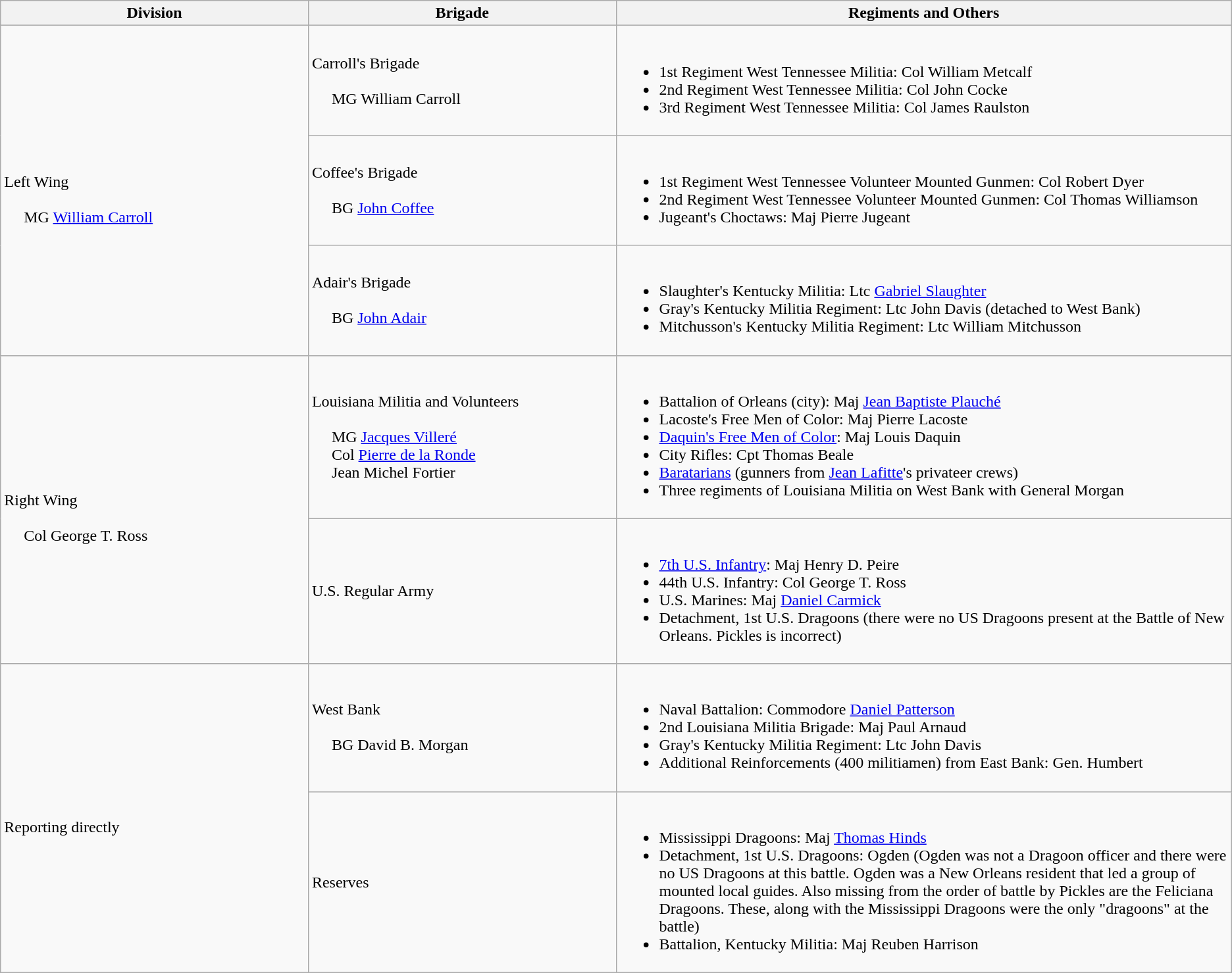<table class="wikitable">
<tr>
<th width=25%>Division</th>
<th width=25%>Brigade</th>
<th>Regiments and Others</th>
</tr>
<tr>
<td rowspan=3><br>Left Wing<br><br>    
MG <a href='#'>William Carroll</a></td>
<td>Carroll's Brigade<br><br>    
MG William Carroll</td>
<td><br><ul><li>1st Regiment West Tennessee Militia: Col William Metcalf</li><li>2nd Regiment West Tennessee Militia: Col John Cocke</li><li>3rd Regiment West Tennessee Militia: Col James Raulston</li></ul></td>
</tr>
<tr>
<td>Coffee's Brigade<br><br>    
BG <a href='#'>John Coffee</a></td>
<td><br><ul><li>1st Regiment West Tennessee Volunteer Mounted Gunmen: Col Robert Dyer</li><li>2nd Regiment West Tennessee Volunteer Mounted Gunmen: Col Thomas Williamson</li><li>Jugeant's Choctaws: Maj Pierre Jugeant</li></ul></td>
</tr>
<tr>
<td>Adair's Brigade<br><br>    
BG <a href='#'>John Adair</a></td>
<td><br><ul><li>Slaughter's Kentucky Militia: Ltc <a href='#'>Gabriel Slaughter</a></li><li>Gray's Kentucky Militia Regiment: Ltc John Davis (detached to West Bank)</li><li>Mitchusson's Kentucky Militia Regiment: Ltc William Mitchusson</li></ul></td>
</tr>
<tr>
<td rowspan=2><br>Right Wing<br><br>    
Col George T. Ross</td>
<td>Louisiana Militia and Volunteers<br><br>    
MG <a href='#'>Jacques Villeré</a>
<br>    
Col <a href='#'>Pierre de la Ronde</a>
<br>    
Jean Michel Fortier</td>
<td><br><ul><li>Battalion of Orleans (city): Maj <a href='#'>Jean Baptiste Plauché</a></li><li>Lacoste's Free Men of Color: Maj Pierre Lacoste</li><li><a href='#'>Daquin's Free Men of Color</a>: Maj Louis Daquin</li><li>City Rifles: Cpt Thomas Beale</li><li><a href='#'>Baratarians</a> (gunners from <a href='#'>Jean Lafitte</a>'s privateer crews)</li><li>Three regiments of Louisiana Militia on West Bank with General Morgan</li></ul></td>
</tr>
<tr>
<td>U.S. Regular Army</td>
<td><br><ul><li><a href='#'>7th U.S. Infantry</a>: Maj Henry D. Peire</li><li>44th U.S. Infantry: Col George T. Ross</li><li>U.S. Marines: Maj <a href='#'>Daniel Carmick</a></li><li>Detachment, 1st U.S. Dragoons (there were no US Dragoons present at the Battle of New Orleans.  Pickles is incorrect)</li></ul></td>
</tr>
<tr>
<td rowspan=2><br>Reporting directly</td>
<td>West Bank<br><br>    
BG David B. Morgan</td>
<td><br><ul><li>Naval Battalion: Commodore <a href='#'>Daniel Patterson</a></li><li>2nd Louisiana Militia Brigade: Maj Paul Arnaud</li><li>Gray's Kentucky Militia Regiment: Ltc John Davis</li><li>Additional Reinforcements (400 militiamen) from East Bank: Gen. Humbert</li></ul></td>
</tr>
<tr>
<td>Reserves</td>
<td><br><ul><li>Mississippi Dragoons: Maj <a href='#'>Thomas Hinds</a></li><li>Detachment, 1st U.S. Dragoons: Ogden (Ogden was not a Dragoon officer and there were no US Dragoons at this battle.  Ogden was a New Orleans resident that led a group of mounted local guides.  Also missing from the order of battle by Pickles are the Feliciana Dragoons.  These, along with the Mississippi Dragoons were the only "dragoons" at the battle)</li><li>Battalion, Kentucky Militia: Maj Reuben Harrison</li></ul></td>
</tr>
</table>
